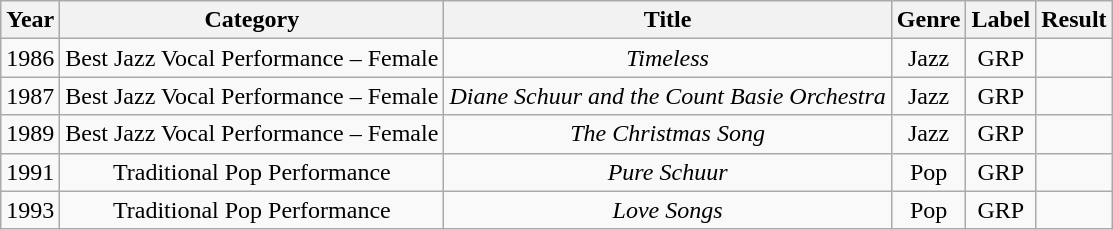<table class="wikitable sortable">
<tr>
<th>Year</th>
<th>Category</th>
<th>Title</th>
<th>Genre</th>
<th>Label</th>
<th>Result</th>
</tr>
<tr style="text-align:center">
<td>1986</td>
<td>Best Jazz Vocal Performance – Female</td>
<td><em>Timeless</em></td>
<td>Jazz</td>
<td>GRP</td>
<td></td>
</tr>
<tr style="text-align:center">
<td>1987</td>
<td>Best Jazz Vocal Performance – Female</td>
<td><em>Diane Schuur and the Count Basie Orchestra</em></td>
<td>Jazz</td>
<td>GRP</td>
<td></td>
</tr>
<tr style="text-align:center">
<td>1989</td>
<td>Best Jazz Vocal Performance – Female</td>
<td><em>The Christmas Song</em></td>
<td>Jazz</td>
<td>GRP</td>
<td></td>
</tr>
<tr style="text-align:center">
<td>1991</td>
<td>Traditional Pop Performance</td>
<td><em>Pure Schuur</em></td>
<td>Pop</td>
<td>GRP</td>
<td></td>
</tr>
<tr style="text-align:center">
<td>1993</td>
<td>Traditional Pop Performance</td>
<td><em>Love Songs</em></td>
<td>Pop</td>
<td>GRP</td>
<td></td>
</tr>
</table>
